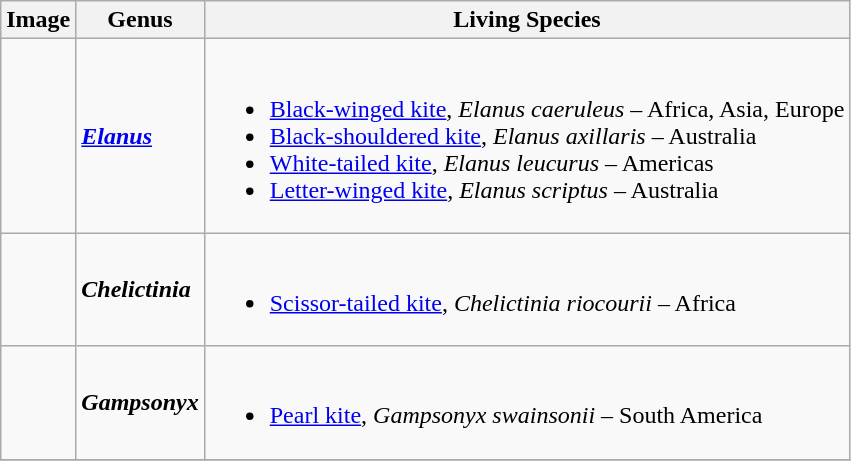<table class="wikitable">
<tr>
<th>Image</th>
<th>Genus</th>
<th>Living Species</th>
</tr>
<tr>
<td></td>
<td><strong><em><a href='#'>Elanus</a></em></strong> </td>
<td><br><ul><li><a href='#'>Black-winged kite</a>, <em>Elanus caeruleus</em> – Africa, Asia, Europe</li><li><a href='#'>Black-shouldered kite</a>, <em>Elanus axillaris</em> – Australia</li><li><a href='#'>White-tailed kite</a>, <em>Elanus leucurus</em> – Americas</li><li><a href='#'>Letter-winged kite</a>, <em>Elanus scriptus</em> – Australia</li></ul></td>
</tr>
<tr>
<td></td>
<td><strong><em>Chelictinia</em></strong> </td>
<td><br><ul><li><a href='#'>Scissor-tailed kite</a>, <em>Chelictinia riocourii</em> – Africa</li></ul></td>
</tr>
<tr>
<td></td>
<td><strong><em>Gampsonyx</em></strong> </td>
<td><br><ul><li><a href='#'>Pearl kite</a>, <em>Gampsonyx swainsonii</em> – South America</li></ul></td>
</tr>
<tr>
</tr>
</table>
